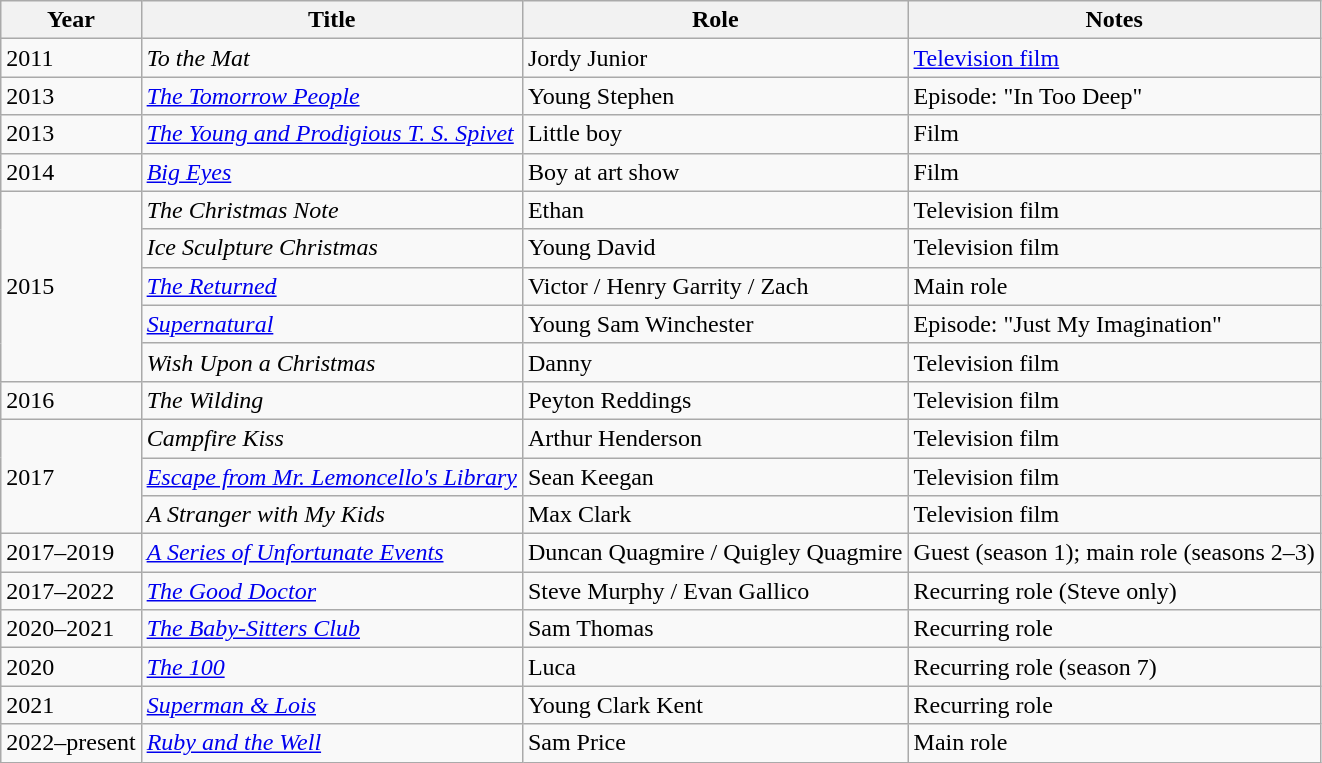<table class="wikitable sortable">
<tr>
<th>Year</th>
<th>Title</th>
<th>Role</th>
<th class="unsortable">Notes</th>
</tr>
<tr>
<td>2011</td>
<td><em>To the Mat</em></td>
<td>Jordy Junior</td>
<td><a href='#'>Television film</a></td>
</tr>
<tr>
<td>2013</td>
<td data-sort-value="Tomorrow People, The"><em><a href='#'>The Tomorrow People</a></em></td>
<td>Young Stephen</td>
<td>Episode: "In Too Deep"</td>
</tr>
<tr>
<td>2013</td>
<td data-sort-value="Young and Prodigious T. S. Spivet, The"><em><a href='#'>The Young and Prodigious T. S. Spivet</a></em></td>
<td>Little boy</td>
<td>Film</td>
</tr>
<tr>
<td>2014</td>
<td><em><a href='#'>Big Eyes</a></em></td>
<td>Boy at art show</td>
<td>Film</td>
</tr>
<tr>
<td rowspan="5">2015</td>
<td data-sort-value="Christmas Note, The"><em>The Christmas Note</em></td>
<td>Ethan</td>
<td>Television film</td>
</tr>
<tr>
<td><em>Ice Sculpture Christmas</em></td>
<td>Young David</td>
<td>Television film</td>
</tr>
<tr>
<td data-sort-value="Returned, The"><em><a href='#'>The Returned</a></em></td>
<td>Victor / Henry Garrity / Zach</td>
<td>Main role</td>
</tr>
<tr>
<td><em><a href='#'>Supernatural</a></em></td>
<td>Young Sam Winchester</td>
<td>Episode: "Just My Imagination"</td>
</tr>
<tr>
<td><em>Wish Upon a Christmas</em></td>
<td>Danny</td>
<td>Television film</td>
</tr>
<tr>
<td>2016</td>
<td data-sort-value="Wilding, The"><em>The Wilding</em></td>
<td>Peyton Reddings</td>
<td>Television film</td>
</tr>
<tr>
<td rowspan="3">2017</td>
<td><em>Campfire Kiss</em></td>
<td>Arthur Henderson</td>
<td>Television film</td>
</tr>
<tr>
<td><em><a href='#'>Escape from Mr. Lemoncello's Library</a></em></td>
<td>Sean Keegan</td>
<td>Television film</td>
</tr>
<tr>
<td data-sort-value="Stranger with My Kids, A"><em>A Stranger with My Kids</em></td>
<td>Max Clark</td>
<td>Television film</td>
</tr>
<tr>
<td>2017–2019</td>
<td data-sort-value="Series of Unfortunate Events, A"><em><a href='#'>A Series of Unfortunate Events</a></em></td>
<td>Duncan Quagmire / Quigley Quagmire</td>
<td>Guest (season 1); main role (seasons 2–3)</td>
</tr>
<tr>
<td>2017–2022</td>
<td data-sort-value="Good Doctor, The"><em><a href='#'>The Good Doctor</a></em></td>
<td>Steve Murphy / Evan Gallico</td>
<td>Recurring role (Steve only)</td>
</tr>
<tr>
<td>2020–2021</td>
<td data-sort-value="Baby-Sitters Club, The"><em><a href='#'>The Baby-Sitters Club</a></em></td>
<td>Sam Thomas</td>
<td>Recurring role</td>
</tr>
<tr>
<td>2020</td>
<td data-sort-value="Hundred, The"><em><a href='#'>The 100</a></em></td>
<td>Luca</td>
<td>Recurring role (season 7)</td>
</tr>
<tr>
<td>2021</td>
<td><em><a href='#'>Superman & Lois</a></em></td>
<td>Young Clark Kent</td>
<td>Recurring role</td>
</tr>
<tr>
<td>2022–present</td>
<td><em><a href='#'>Ruby and the Well</a></em></td>
<td>Sam Price</td>
<td>Main role</td>
</tr>
</table>
